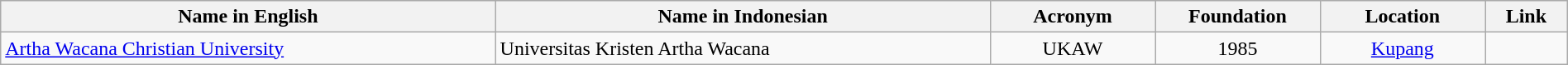<table class="wikitable sortable" style="width:100%;">
<tr>
<th>Name in English</th>
<th>Name in Indonesian</th>
<th>Acronym</th>
<th>Foundation</th>
<th>Location</th>
<th class="unsortable">Link</th>
</tr>
<tr>
<td style="width:30%;"><a href='#'>Artha Wacana Christian University</a></td>
<td style="width:30%;">Universitas Kristen Artha Wacana</td>
<td style="width:10%; text-align:center;">UKAW</td>
<td style="width:10%; text-align:center;">1985</td>
<td style="width:10%; text-align:center;"><a href='#'>Kupang</a></td>
<td style="width:5%; text-align:center;"></td>
</tr>
</table>
